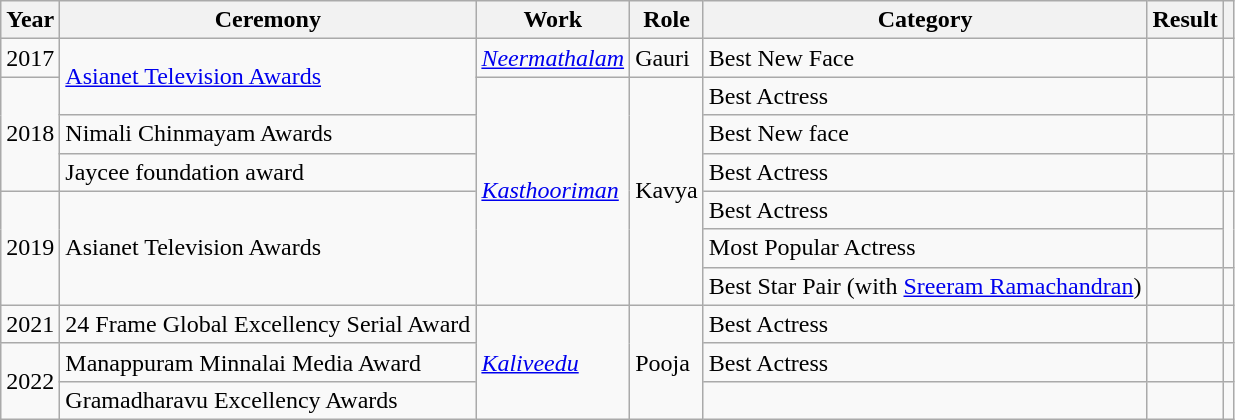<table class="wikitable sortable">
<tr>
<th>Year</th>
<th>Ceremony</th>
<th>Work</th>
<th>Role</th>
<th>Category</th>
<th>Result</th>
<th></th>
</tr>
<tr>
<td>2017</td>
<td rowspan="2"><a href='#'>Asianet Television Awards</a></td>
<td><em><a href='#'>Neermathalam</a></em></td>
<td>Gauri</td>
<td>Best New Face</td>
<td></td>
<td></td>
</tr>
<tr>
<td rowspan=3>2018</td>
<td rowspan=6><em><a href='#'>Kasthooriman</a></em></td>
<td rowspan=6>Kavya</td>
<td>Best Actress</td>
<td></td>
<td></td>
</tr>
<tr>
<td>Nimali Chinmayam Awards</td>
<td>Best New face</td>
<td></td>
<td></td>
</tr>
<tr>
<td>Jaycee foundation award</td>
<td>Best Actress</td>
<td></td>
<td></td>
</tr>
<tr>
<td Rowspan=3>2019</td>
<td rowspan=3>Asianet Television Awards</td>
<td>Best Actress</td>
<td></td>
<td rowspan="2"></td>
</tr>
<tr>
<td>Most Popular Actress</td>
<td></td>
</tr>
<tr>
<td>Best Star Pair (with <a href='#'>Sreeram Ramachandran</a>)</td>
<td></td>
<td></td>
</tr>
<tr>
<td>2021</td>
<td>24 Frame Global Excellency Serial Award</td>
<td rowspan=3><em><a href='#'>Kaliveedu</a></em></td>
<td rowspan=3>Pooja</td>
<td>Best Actress</td>
<td></td>
<td></td>
</tr>
<tr>
<td rowspan=2>2022</td>
<td>Manappuram Minnalai Media Award</td>
<td>Best Actress</td>
<td></td>
<td></td>
</tr>
<tr>
<td>Gramadharavu Excellency Awards</td>
<td></td>
<td></td>
<td></td>
</tr>
</table>
